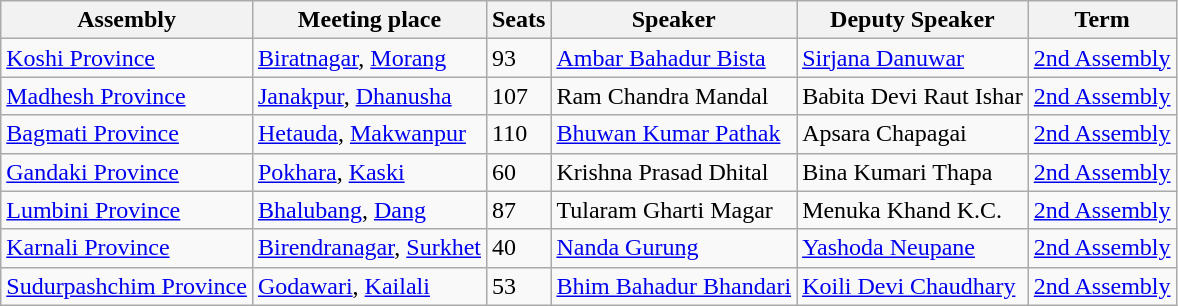<table class="wikitable">
<tr>
<th>Assembly</th>
<th>Meeting place</th>
<th>Seats</th>
<th>Speaker</th>
<th>Deputy Speaker</th>
<th>Term</th>
</tr>
<tr>
<td><a href='#'>Koshi Province</a></td>
<td><a href='#'>Biratnagar</a>, <a href='#'>Morang</a></td>
<td>93</td>
<td><a href='#'>Ambar Bahadur Bista</a></td>
<td><a href='#'>Sirjana Danuwar</a></td>
<td><a href='#'>2nd Assembly</a></td>
</tr>
<tr>
<td><a href='#'>Madhesh Province</a></td>
<td><a href='#'>Janakpur</a>, <a href='#'>Dhanusha</a></td>
<td>107</td>
<td>Ram Chandra Mandal</td>
<td>Babita Devi Raut Ishar</td>
<td><a href='#'>2nd Assembly</a></td>
</tr>
<tr>
<td><a href='#'>Bagmati Province</a></td>
<td><a href='#'>Hetauda</a>, <a href='#'>Makwanpur</a></td>
<td>110</td>
<td><a href='#'>Bhuwan Kumar Pathak</a></td>
<td>Apsara Chapagai</td>
<td><a href='#'>2nd Assembly</a></td>
</tr>
<tr>
<td><a href='#'>Gandaki Province</a></td>
<td><a href='#'>Pokhara</a>, <a href='#'>Kaski</a></td>
<td>60</td>
<td>Krishna Prasad Dhital</td>
<td>Bina Kumari Thapa</td>
<td><a href='#'>2nd Assembly</a></td>
</tr>
<tr>
<td><a href='#'>Lumbini Province</a></td>
<td><a href='#'>Bhalubang</a>, <a href='#'>Dang</a></td>
<td>87</td>
<td>Tularam Gharti Magar</td>
<td>Menuka Khand K.C.</td>
<td><a href='#'>2nd Assembly</a></td>
</tr>
<tr>
<td><a href='#'>Karnali Province</a></td>
<td><a href='#'>Birendranagar</a>, <a href='#'>Surkhet</a></td>
<td>40</td>
<td><a href='#'>Nanda Gurung</a></td>
<td><a href='#'>Yashoda Neupane</a></td>
<td><a href='#'>2nd Assembly</a></td>
</tr>
<tr>
<td><a href='#'>Sudurpashchim Province</a></td>
<td><a href='#'>Godawari</a>, <a href='#'>Kailali</a></td>
<td>53</td>
<td><a href='#'>Bhim Bahadur Bhandari</a></td>
<td><a href='#'>Koili Devi Chaudhary</a></td>
<td><a href='#'>2nd Assembly</a></td>
</tr>
</table>
